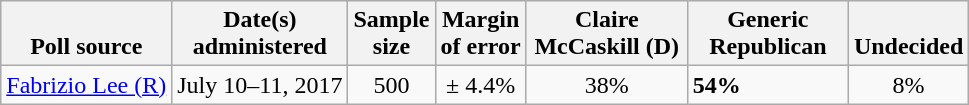<table class="wikitable">
<tr valign=bottom>
<th>Poll source</th>
<th>Date(s)<br>administered</th>
<th>Sample<br>size</th>
<th>Margin<br>of error</th>
<th style="width:100px;">Claire<br>McCaskill (D)</th>
<th style="width:100px;">Generic<br>Republican</th>
<th>Undecided</th>
</tr>
<tr>
<td><a href='#'>Fabrizio Lee (R)</a></td>
<td align=center>July 10–11, 2017</td>
<td align=center>500</td>
<td align=center>± 4.4%</td>
<td align=center>38%</td>
<td><strong>54%</strong></td>
<td align=center>8%</td>
</tr>
</table>
